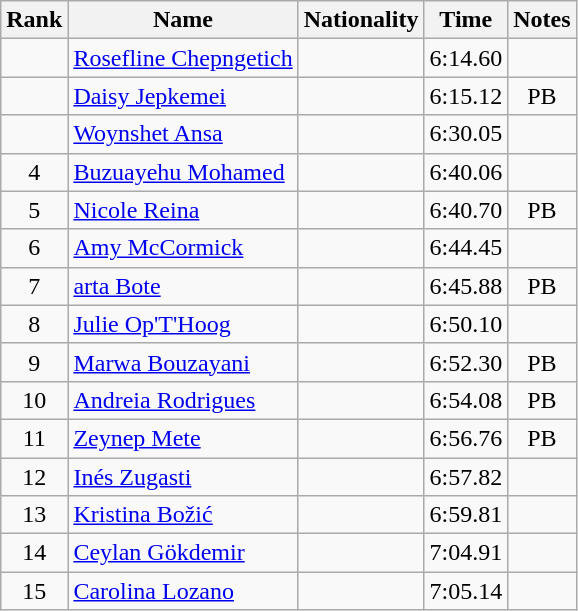<table class="wikitable sortable" style="text-align:center">
<tr>
<th>Rank</th>
<th>Name</th>
<th>Nationality</th>
<th>Time</th>
<th>Notes</th>
</tr>
<tr>
<td></td>
<td align=left><a href='#'>Rosefline Chepngetich</a></td>
<td align=left></td>
<td>6:14.60</td>
<td></td>
</tr>
<tr>
<td></td>
<td align=left><a href='#'>Daisy Jepkemei</a></td>
<td align=left></td>
<td>6:15.12</td>
<td>PB</td>
</tr>
<tr>
<td></td>
<td align=left><a href='#'>Woynshet Ansa</a></td>
<td align=left></td>
<td>6:30.05</td>
<td></td>
</tr>
<tr>
<td>4</td>
<td align=left><a href='#'>Buzuayehu Mohamed</a></td>
<td align=left></td>
<td>6:40.06</td>
<td></td>
</tr>
<tr>
<td>5</td>
<td align=left><a href='#'>Nicole Reina</a></td>
<td align=left></td>
<td>6:40.70</td>
<td>PB</td>
</tr>
<tr>
<td>6</td>
<td align=left><a href='#'>Amy McCormick</a></td>
<td align=left></td>
<td>6:44.45</td>
<td></td>
</tr>
<tr>
<td>7</td>
<td align=left><a href='#'>arta Bote</a></td>
<td align=left></td>
<td>6:45.88</td>
<td>PB</td>
</tr>
<tr>
<td>8</td>
<td align=left><a href='#'>Julie Op'T'Hoog</a></td>
<td align=left></td>
<td>6:50.10</td>
<td></td>
</tr>
<tr>
<td>9</td>
<td align=left><a href='#'>Marwa Bouzayani</a></td>
<td align=left></td>
<td>6:52.30</td>
<td>PB</td>
</tr>
<tr>
<td>10</td>
<td align=left><a href='#'>Andreia Rodrigues</a></td>
<td align=left></td>
<td>6:54.08</td>
<td>PB</td>
</tr>
<tr>
<td>11</td>
<td align=left><a href='#'>Zeynep Mete</a></td>
<td align=left></td>
<td>6:56.76</td>
<td>PB</td>
</tr>
<tr>
<td>12</td>
<td align=left><a href='#'>Inés Zugasti</a></td>
<td align=left></td>
<td>6:57.82</td>
<td></td>
</tr>
<tr>
<td>13</td>
<td align=left><a href='#'>Kristina Božić</a></td>
<td align=left></td>
<td>6:59.81</td>
<td></td>
</tr>
<tr>
<td>14</td>
<td align=left><a href='#'>Ceylan Gökdemir</a></td>
<td align=left></td>
<td>7:04.91</td>
<td></td>
</tr>
<tr>
<td>15</td>
<td align=left><a href='#'>Carolina Lozano</a></td>
<td align=left></td>
<td>7:05.14</td>
<td></td>
</tr>
</table>
